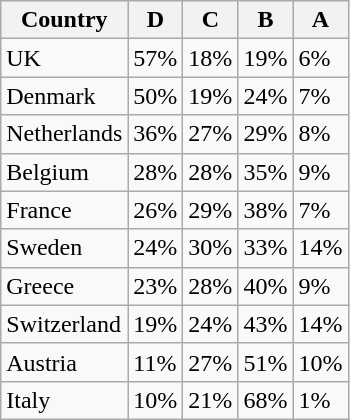<table class="wikitable sortable">
<tr>
<th>Country</th>
<th>D</th>
<th>C</th>
<th>B</th>
<th>A</th>
</tr>
<tr>
<td>UK</td>
<td>57%</td>
<td>18%</td>
<td>19%</td>
<td>6%</td>
</tr>
<tr>
<td>Denmark</td>
<td>50%</td>
<td>19%</td>
<td>24%</td>
<td>7%</td>
</tr>
<tr>
<td>Netherlands</td>
<td>36%</td>
<td>27%</td>
<td>29%</td>
<td>8%</td>
</tr>
<tr>
<td>Belgium</td>
<td>28%</td>
<td>28%</td>
<td>35%</td>
<td>9%</td>
</tr>
<tr>
<td>France</td>
<td>26%</td>
<td>29%</td>
<td>38%</td>
<td>7%</td>
</tr>
<tr>
<td>Sweden</td>
<td>24%</td>
<td>30%</td>
<td>33%</td>
<td>14%</td>
</tr>
<tr>
<td>Greece</td>
<td>23%</td>
<td>28%</td>
<td>40%</td>
<td>9%</td>
</tr>
<tr>
<td>Switzerland</td>
<td>19%</td>
<td>24%</td>
<td>43%</td>
<td>14%</td>
</tr>
<tr>
<td>Austria</td>
<td>11%</td>
<td>27%</td>
<td>51%</td>
<td>10%</td>
</tr>
<tr>
<td>Italy</td>
<td>10%</td>
<td>21%</td>
<td>68%</td>
<td>1%</td>
</tr>
</table>
